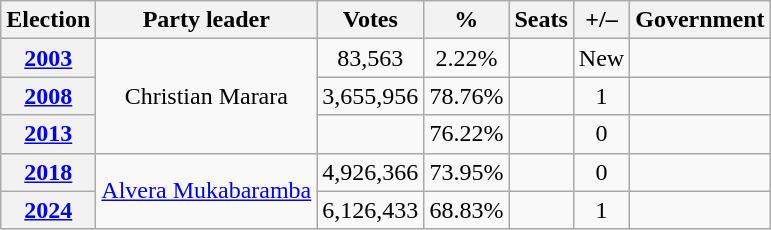<table class=wikitable style=text-align:center>
<tr>
<th>Election</th>
<th>Party leader</th>
<th>Votes</th>
<th>%</th>
<th>Seats</th>
<th>+/–</th>
<th>Government</th>
</tr>
<tr>
<th><a href='#'>2003</a></th>
<td rowspan="3">Christian Marara</td>
<td>83,563</td>
<td>2.22%</td>
<td></td>
<td>New</td>
<td></td>
</tr>
<tr>
<th><a href='#'>2008</a></th>
<td>3,655,956</td>
<td>78.76%</td>
<td></td>
<td> 1</td>
<td></td>
</tr>
<tr>
<th><a href='#'>2013</a></th>
<td></td>
<td>76.22%</td>
<td></td>
<td> 0</td>
<td></td>
</tr>
<tr>
<th><a href='#'>2018</a></th>
<td rowspan="2"><a href='#'>Alvera Mukabaramba</a></td>
<td>4,926,366</td>
<td>73.95%</td>
<td></td>
<td> 0</td>
<td></td>
</tr>
<tr>
<th><a href='#'>2024</a></th>
<td>6,126,433</td>
<td>68.83%</td>
<td></td>
<td> 1</td>
<td></td>
</tr>
</table>
